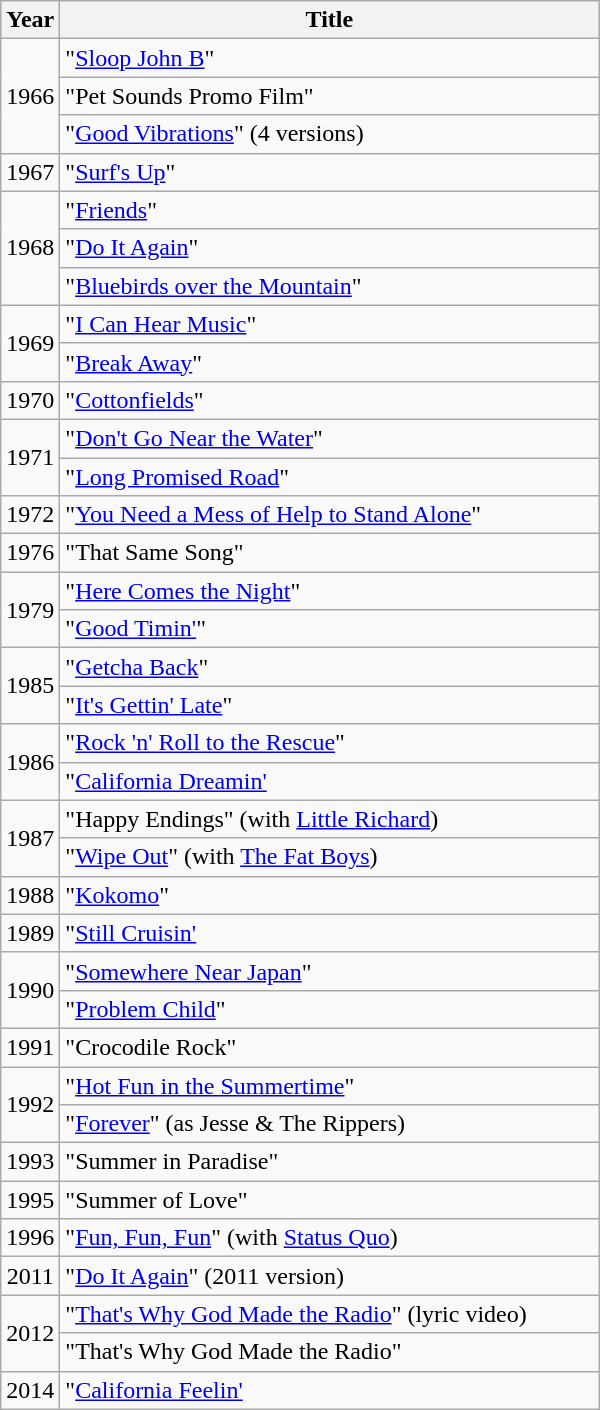<table class="wikitable">
<tr>
<th>Year</th>
<th style="width:22em;">Title</th>
</tr>
<tr>
<td rowspan="3" style=" text-align:center;">1966</td>
<td>"<a href='#'>Sloop John B</a>"</td>
</tr>
<tr>
<td>"Pet Sounds Promo Film"</td>
</tr>
<tr>
<td>"<a href='#'>Good Vibrations</a>" (4 versions)</td>
</tr>
<tr>
<td style=" text-align:center;">1967</td>
<td>"<a href='#'>Surf's Up</a>"</td>
</tr>
<tr>
<td style=" text-align:center;" rowspan="3">1968</td>
<td>"<a href='#'>Friends</a>"</td>
</tr>
<tr>
<td>"<a href='#'>Do It Again</a>"</td>
</tr>
<tr>
<td>"<a href='#'>Bluebirds over the Mountain</a>"</td>
</tr>
<tr>
<td style=" text-align:center;" rowspan="2">1969</td>
<td>"<a href='#'>I Can Hear Music</a>"</td>
</tr>
<tr>
<td>"<a href='#'>Break Away</a>"</td>
</tr>
<tr>
<td style=" text-align:center;" rowspan="1">1970</td>
<td>"<a href='#'>Cottonfields</a>"</td>
</tr>
<tr>
<td style=" text-align:center;" rowspan="2">1971</td>
<td>"<a href='#'>Don't Go Near the Water</a>"</td>
</tr>
<tr>
<td>"<a href='#'>Long Promised Road</a>"</td>
</tr>
<tr>
<td style=" text-align:center;">1972</td>
<td>"<a href='#'>You Need a Mess of Help to Stand Alone</a>"</td>
</tr>
<tr>
<td style=" text-align:center;">1976</td>
<td>"That Same Song"</td>
</tr>
<tr>
<td style=" text-align:center;" rowspan="2">1979</td>
<td>"<a href='#'>Here Comes the Night</a>"</td>
</tr>
<tr>
<td>"<a href='#'>Good Timin'</a>"</td>
</tr>
<tr>
<td style=" text-align:center;" rowspan="2">1985</td>
<td>"<a href='#'>Getcha Back</a>"</td>
</tr>
<tr>
<td>"<a href='#'>It's Gettin' Late</a>"</td>
</tr>
<tr>
<td style=" text-align:center;" rowspan="2">1986</td>
<td>"<a href='#'>Rock 'n' Roll to the Rescue</a>"</td>
</tr>
<tr>
<td>"<a href='#'>California Dreamin'</a></td>
</tr>
<tr>
<td style=" text-align:center;" rowspan="2">1987</td>
<td>"Happy Endings" (with <a href='#'>Little Richard</a>)</td>
</tr>
<tr>
<td>"<a href='#'>Wipe Out</a>" (with <a href='#'>The Fat Boys</a>)</td>
</tr>
<tr>
<td style=" text-align:center;">1988</td>
<td>"<a href='#'>Kokomo</a>"</td>
</tr>
<tr>
<td style=" text-align:center;">1989</td>
<td>"<a href='#'>Still Cruisin'</a></td>
</tr>
<tr>
<td style=" text-align:center;" rowspan="2">1990</td>
<td>"<a href='#'>Somewhere Near Japan</a>"</td>
</tr>
<tr>
<td>"<a href='#'>Problem Child</a>"</td>
</tr>
<tr>
<td style=" text-align:center;">1991</td>
<td>"Crocodile Rock"</td>
</tr>
<tr>
<td style=" text-align:center;" rowspan="2">1992</td>
<td>"<a href='#'>Hot Fun in the Summertime</a>"</td>
</tr>
<tr>
<td>"<a href='#'>Forever</a>" (as Jesse & The Rippers)</td>
</tr>
<tr>
<td style=" text-align:center;">1993</td>
<td>"Summer in Paradise"</td>
</tr>
<tr>
<td style=" text-align:center;">1995</td>
<td>"Summer of Love"</td>
</tr>
<tr>
<td style=" text-align:center;">1996</td>
<td>"<a href='#'>Fun, Fun, Fun</a>" (with <a href='#'>Status Quo</a>)</td>
</tr>
<tr>
<td style=" text-align:center;">2011</td>
<td>"<a href='#'>Do It Again</a>" (2011 version)</td>
</tr>
<tr>
<td style=" text-align:center;" rowspan="2">2012</td>
<td>"<a href='#'>That's Why God Made the Radio</a>" (lyric video)</td>
</tr>
<tr>
<td>"That's Why God Made the Radio"</td>
</tr>
<tr>
<td style=" text-align:center;">2014</td>
<td>"<a href='#'>California Feelin'</a></td>
</tr>
</table>
